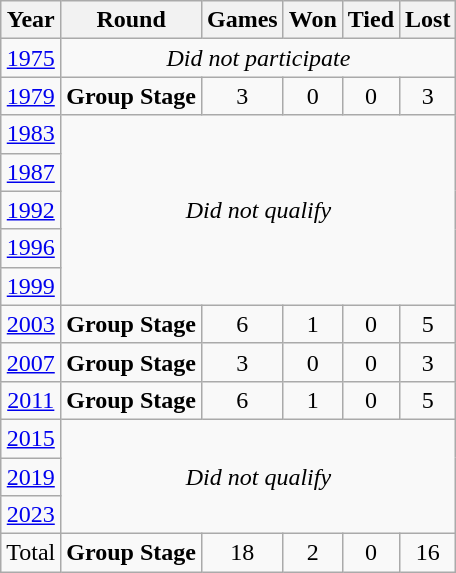<table class="wikitable" style="text-align: center;">
<tr>
<th>Year</th>
<th>Round</th>
<th>Games</th>
<th>Won</th>
<th>Tied</th>
<th>Lost</th>
</tr>
<tr>
<td><a href='#'>1975</a></td>
<td colspan="7"><em>Did not participate</em></td>
</tr>
<tr>
<td><a href='#'>1979</a></td>
<td><strong>Group Stage</strong></td>
<td>3</td>
<td>0</td>
<td>0</td>
<td>3</td>
</tr>
<tr>
<td><a href='#'>1983</a></td>
<td colspan="7" rowspan="5"><em>Did not qualify</em></td>
</tr>
<tr>
<td><a href='#'>1987</a></td>
</tr>
<tr>
<td><a href='#'>1992</a></td>
</tr>
<tr>
<td><a href='#'>1996</a></td>
</tr>
<tr>
<td><a href='#'>1999</a></td>
</tr>
<tr>
<td><a href='#'>2003</a></td>
<td><strong>Group Stage</strong></td>
<td>6</td>
<td>1</td>
<td>0</td>
<td>5</td>
</tr>
<tr>
<td><a href='#'>2007</a></td>
<td><strong>Group Stage</strong></td>
<td>3</td>
<td>0</td>
<td>0</td>
<td>3</td>
</tr>
<tr>
<td><a href='#'>2011</a></td>
<td><strong>Group Stage</strong></td>
<td>6</td>
<td>1</td>
<td>0</td>
<td>5</td>
</tr>
<tr>
<td><a href='#'>2015</a></td>
<td colspan="7" rowspan="3"><em>Did not qualify</em></td>
</tr>
<tr>
<td><a href='#'>2019</a></td>
</tr>
<tr>
<td><a href='#'>2023</a></td>
</tr>
<tr>
<td>Total</td>
<td><strong>Group Stage</strong></td>
<td>18</td>
<td>2</td>
<td>0</td>
<td>16</td>
</tr>
</table>
